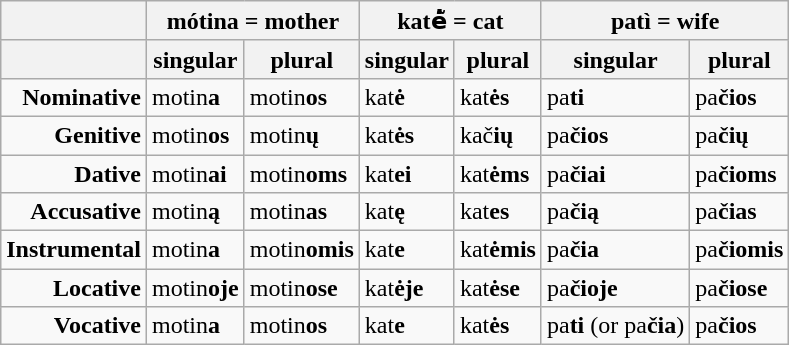<table class="wikitable">
<tr>
<th> </th>
<th colspan=2>mótina = mother</th>
<th colspan=2>katė̃ = cat</th>
<th colspan=2>patì = wife</th>
</tr>
<tr>
<th> </th>
<th>singular</th>
<th>plural</th>
<th>singular</th>
<th>plural</th>
<th>singular</th>
<th>plural</th>
</tr>
<tr>
<td align="right"><strong>Nominative</strong></td>
<td>motin<strong>a</strong></td>
<td>motin<strong>os</strong></td>
<td>kat<strong>ė</strong></td>
<td>kat<strong>ės</strong></td>
<td>pa<strong>ti</strong></td>
<td>pa<strong>čios</strong></td>
</tr>
<tr>
<td align="right"><strong>Genitive</strong></td>
<td>motin<strong>os</strong></td>
<td>motin<strong>ų</strong></td>
<td>kat<strong>ės</strong></td>
<td>kač<strong>ių</strong></td>
<td>pa<strong>čios</strong></td>
<td>pa<strong>čių</strong></td>
</tr>
<tr>
<td align="right"><strong>Dative</strong></td>
<td>motin<strong>ai</strong></td>
<td>motin<strong>oms</strong></td>
<td>kat<strong>ei</strong></td>
<td>kat<strong>ėms</strong></td>
<td>pa<strong>čiai</strong></td>
<td>pa<strong>čioms</strong></td>
</tr>
<tr>
<td align="right"><strong>Accusative</strong></td>
<td>motin<strong>ą</strong></td>
<td>motin<strong>as</strong></td>
<td>kat<strong>ę</strong></td>
<td>kat<strong>es</strong></td>
<td>pa<strong>čią</strong></td>
<td>pa<strong>čias</strong></td>
</tr>
<tr>
<td align="right"><strong>Instrumental</strong></td>
<td>motin<strong>a</strong></td>
<td>motin<strong>omis</strong></td>
<td>kat<strong>e</strong></td>
<td>kat<strong>ėmis</strong></td>
<td>pa<strong>čia</strong></td>
<td>pa<strong>čiomis</strong></td>
</tr>
<tr>
<td align="right"><strong>Locative</strong></td>
<td>motin<strong>oje</strong></td>
<td>motin<strong>ose</strong></td>
<td>kat<strong>ėje</strong></td>
<td>kat<strong>ėse</strong></td>
<td>pa<strong>čioje</strong></td>
<td>pa<strong>čiose</strong></td>
</tr>
<tr>
<td align="right"><strong>Vocative</strong></td>
<td>motin<strong>a</strong></td>
<td>motin<strong>os</strong></td>
<td>kat<strong>e</strong></td>
<td>kat<strong>ės</strong></td>
<td>pa<strong>ti</strong> (or pa<strong>čia</strong>)</td>
<td>pa<strong>čios</strong></td>
</tr>
</table>
